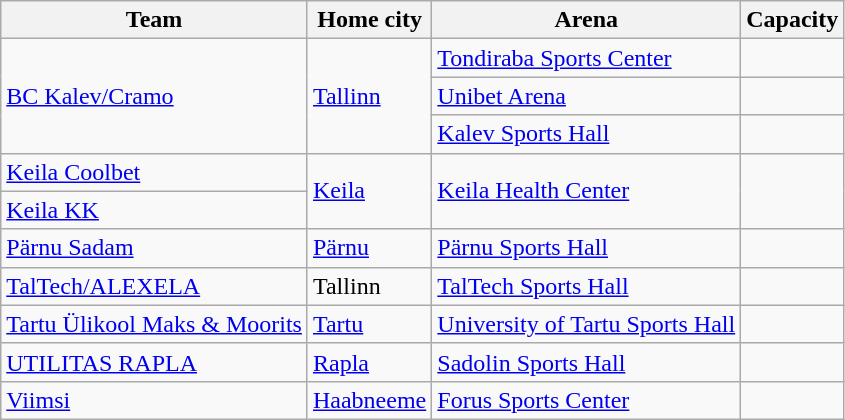<table class="wikitable sortable">
<tr>
<th>Team</th>
<th>Home city</th>
<th>Arena</th>
<th>Capacity</th>
</tr>
<tr>
<td rowspan=3><a href='#'>BC Kalev/Cramo</a></td>
<td rowspan=3><a href='#'>Tallinn</a></td>
<td><a href='#'>Tondiraba Sports Center</a></td>
<td align=center></td>
</tr>
<tr>
<td><a href='#'>Unibet Arena</a></td>
<td align=center></td>
</tr>
<tr>
<td><a href='#'>Kalev Sports Hall</a></td>
<td align=center></td>
</tr>
<tr>
<td><a href='#'>Keila Coolbet</a></td>
<td rowspan=2><a href='#'>Keila</a></td>
<td rowspan=2><a href='#'>Keila Health Center</a></td>
<td rowspan=2 align=center></td>
</tr>
<tr>
<td><a href='#'>Keila KK</a></td>
</tr>
<tr>
<td><a href='#'>Pärnu Sadam</a></td>
<td><a href='#'>Pärnu</a></td>
<td><a href='#'>Pärnu Sports Hall</a></td>
<td align=center></td>
</tr>
<tr>
<td><a href='#'>TalTech/ALEXELA</a></td>
<td>Tallinn</td>
<td><a href='#'>TalTech Sports Hall</a></td>
<td align=center></td>
</tr>
<tr>
<td><a href='#'>Tartu Ülikool Maks & Moorits</a></td>
<td><a href='#'>Tartu</a></td>
<td><a href='#'>University of Tartu Sports Hall</a></td>
<td align=center></td>
</tr>
<tr>
<td><a href='#'>UTILITAS RAPLA</a></td>
<td><a href='#'>Rapla</a></td>
<td><a href='#'>Sadolin Sports Hall</a></td>
<td align=center></td>
</tr>
<tr>
<td><a href='#'>Viimsi</a></td>
<td><a href='#'>Haabneeme</a></td>
<td><a href='#'>Forus Sports Center</a></td>
<td align=center></td>
</tr>
</table>
